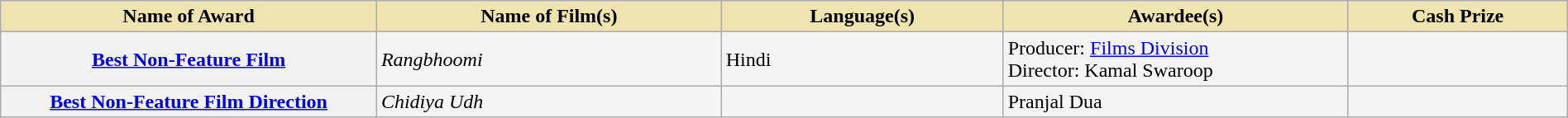<table class="wikitable plainrowheaders" style="width:100%;background-color:#F4F4F4;">
<tr>
<th scope="col" style="background-color:#EFE4B0;width:24%;">Name of Award</th>
<th scope="col" style="background-color:#EFE4B0;width:22%;">Name of Film(s)</th>
<th scope="col" style="background-color:#EFE4B0;width:18%;">Language(s)</th>
<th scope="col" style="background-color:#EFE4B0;width:22%;">Awardee(s)</th>
<th scope="col" style="background-color:#EFE4B0;width:14%;">Cash Prize</th>
</tr>
<tr>
<th scope="row"><a href='#'>Best Non-Feature Film</a></th>
<td><em>Rangbhoomi</em></td>
<td>Hindi</td>
<td>Producer: <a href='#'>Films Division</a><br>Director: Kamal Swaroop</td>
<td></td>
</tr>
<tr>
<th scope="row"><a href='#'>Best Non-Feature Film Direction</a></th>
<td><em>Chidiya Udh</em></td>
<td></td>
<td>Pranjal Dua</td>
<td></td>
</tr>
</table>
